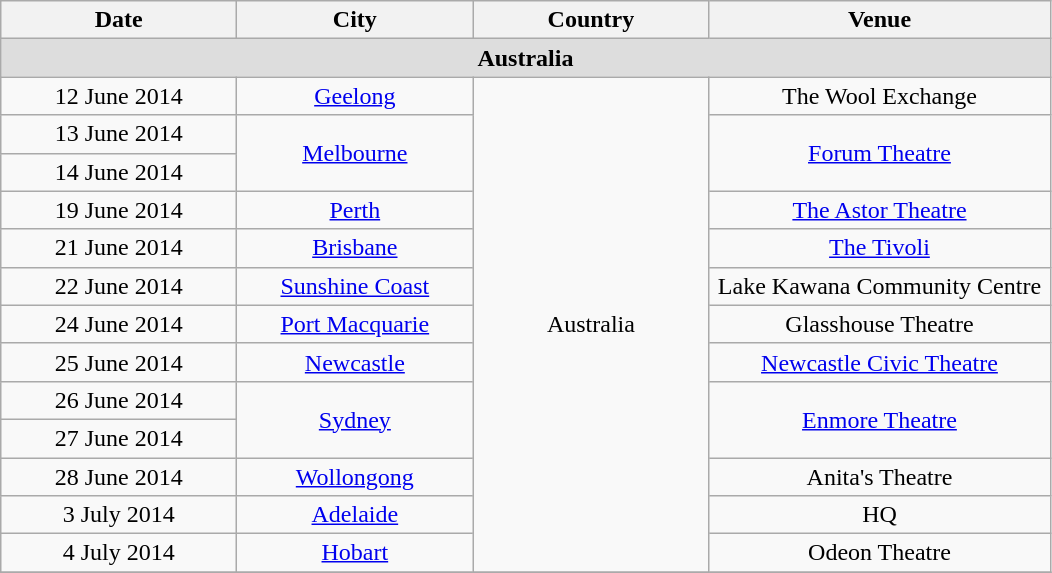<table class="wikitable" style="text-align:center;">
<tr>
<th style="width:150px;">Date</th>
<th style="width:150px;">City</th>
<th style="width:150px;">Country</th>
<th style="width:220px;">Venue</th>
</tr>
<tr style="background:#ddd;">
<td colspan="4" style="text-align:center;"><strong>Australia</strong></td>
</tr>
<tr>
<td>12 June 2014</td>
<td><a href='#'>Geelong</a></td>
<td rowspan="13">Australia</td>
<td>The Wool Exchange</td>
</tr>
<tr>
<td>13 June 2014</td>
<td rowspan="2"><a href='#'>Melbourne</a></td>
<td rowspan="2"><a href='#'>Forum Theatre</a></td>
</tr>
<tr>
<td>14 June 2014</td>
</tr>
<tr>
<td>19 June 2014</td>
<td><a href='#'>Perth</a></td>
<td><a href='#'>The Astor Theatre</a></td>
</tr>
<tr>
<td>21 June 2014</td>
<td><a href='#'>Brisbane</a></td>
<td><a href='#'>The Tivoli</a></td>
</tr>
<tr>
<td>22 June 2014</td>
<td><a href='#'>Sunshine Coast</a></td>
<td>Lake Kawana Community Centre</td>
</tr>
<tr>
<td>24 June 2014</td>
<td><a href='#'>Port Macquarie</a></td>
<td>Glasshouse Theatre</td>
</tr>
<tr>
<td>25 June 2014</td>
<td><a href='#'>Newcastle</a></td>
<td><a href='#'>Newcastle Civic Theatre</a></td>
</tr>
<tr>
<td>26 June 2014</td>
<td rowspan="2"><a href='#'>Sydney</a></td>
<td rowspan="2"><a href='#'>Enmore Theatre</a></td>
</tr>
<tr>
<td>27 June 2014</td>
</tr>
<tr>
<td>28 June 2014</td>
<td><a href='#'>Wollongong</a></td>
<td>Anita's Theatre</td>
</tr>
<tr>
<td>3 July 2014</td>
<td><a href='#'>Adelaide</a></td>
<td>HQ</td>
</tr>
<tr>
<td>4 July 2014</td>
<td><a href='#'>Hobart</a></td>
<td>Odeon Theatre</td>
</tr>
<tr>
</tr>
</table>
